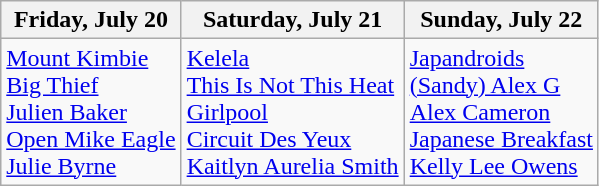<table class="wikitable">
<tr>
<th>Friday, July 20</th>
<th>Saturday, July 21</th>
<th>Sunday, July 22</th>
</tr>
<tr valign="top">
<td><a href='#'>Mount Kimbie</a><br><a href='#'>Big Thief</a><br><a href='#'>Julien Baker</a><br><a href='#'>Open Mike Eagle</a><br><a href='#'>Julie Byrne</a></td>
<td><a href='#'>Kelela</a><br><a href='#'>This Is Not This Heat</a><br><a href='#'>Girlpool</a><br><a href='#'>Circuit Des Yeux</a><br><a href='#'>Kaitlyn Aurelia Smith</a></td>
<td><a href='#'>Japandroids</a><br><a href='#'>(Sandy) Alex G</a><br><a href='#'>Alex Cameron</a><br><a href='#'>Japanese Breakfast</a><br><a href='#'>Kelly Lee Owens</a></td>
</tr>
</table>
